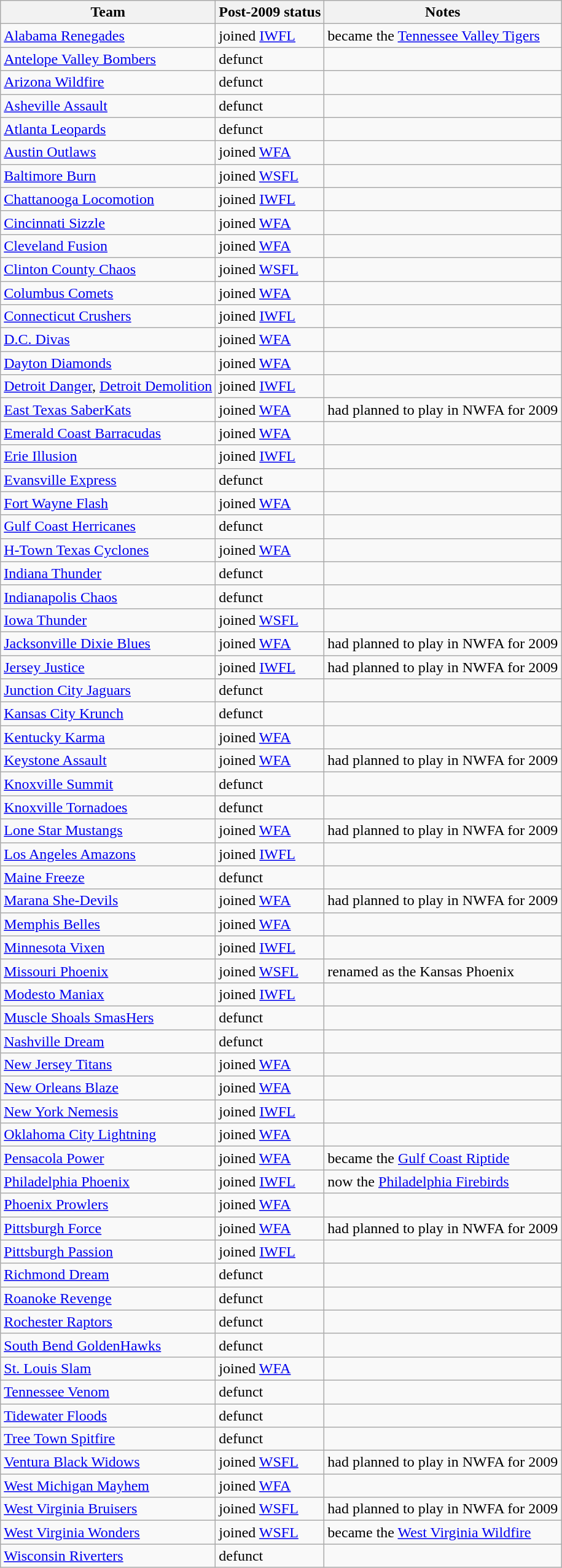<table class="wikitable sortable">
<tr>
<th>Team</th>
<th>Post-2009 status</th>
<th>Notes</th>
</tr>
<tr>
<td><a href='#'>Alabama Renegades</a></td>
<td>joined <a href='#'>IWFL</a></td>
<td>became the <a href='#'>Tennessee Valley Tigers</a></td>
</tr>
<tr>
<td><a href='#'>Antelope Valley Bombers</a></td>
<td>defunct</td>
<td></td>
</tr>
<tr>
<td><a href='#'>Arizona Wildfire</a></td>
<td>defunct</td>
<td></td>
</tr>
<tr>
<td><a href='#'>Asheville Assault</a></td>
<td>defunct</td>
<td></td>
</tr>
<tr>
<td><a href='#'>Atlanta Leopards</a></td>
<td>defunct</td>
<td></td>
</tr>
<tr>
<td><a href='#'>Austin Outlaws</a></td>
<td>joined <a href='#'>WFA</a></td>
<td></td>
</tr>
<tr>
<td><a href='#'>Baltimore Burn</a></td>
<td>joined <a href='#'>WSFL</a></td>
<td></td>
</tr>
<tr>
<td><a href='#'>Chattanooga Locomotion</a></td>
<td>joined <a href='#'>IWFL</a></td>
<td></td>
</tr>
<tr>
<td><a href='#'>Cincinnati Sizzle</a></td>
<td>joined <a href='#'>WFA</a></td>
<td></td>
</tr>
<tr>
<td><a href='#'>Cleveland Fusion</a></td>
<td>joined <a href='#'>WFA</a></td>
<td></td>
</tr>
<tr>
<td><a href='#'>Clinton County Chaos</a></td>
<td>joined <a href='#'>WSFL</a></td>
<td></td>
</tr>
<tr>
<td><a href='#'>Columbus Comets</a></td>
<td>joined <a href='#'>WFA</a></td>
<td></td>
</tr>
<tr>
<td><a href='#'>Connecticut Crushers</a></td>
<td>joined <a href='#'>IWFL</a></td>
<td></td>
</tr>
<tr>
<td><a href='#'>D.C. Divas</a></td>
<td>joined <a href='#'>WFA</a></td>
<td></td>
</tr>
<tr>
<td><a href='#'>Dayton Diamonds</a></td>
<td>joined <a href='#'>WFA</a></td>
<td></td>
</tr>
<tr>
<td><a href='#'>Detroit Danger</a>, <a href='#'>Detroit Demolition</a></td>
<td>joined <a href='#'>IWFL</a></td>
<td></td>
</tr>
<tr>
<td><a href='#'>East Texas SaberKats</a></td>
<td>joined <a href='#'>WFA</a></td>
<td>had planned to play in NWFA for 2009</td>
</tr>
<tr>
<td><a href='#'>Emerald Coast Barracudas</a></td>
<td>joined <a href='#'>WFA</a></td>
<td></td>
</tr>
<tr>
<td><a href='#'>Erie Illusion</a></td>
<td>joined <a href='#'>IWFL</a></td>
<td></td>
</tr>
<tr>
<td><a href='#'>Evansville Express</a></td>
<td>defunct</td>
<td></td>
</tr>
<tr>
<td><a href='#'>Fort Wayne Flash</a></td>
<td>joined <a href='#'>WFA</a></td>
<td></td>
</tr>
<tr>
<td><a href='#'>Gulf Coast Herricanes</a></td>
<td>defunct</td>
<td></td>
</tr>
<tr>
<td><a href='#'>H-Town Texas Cyclones</a></td>
<td>joined <a href='#'>WFA</a></td>
<td></td>
</tr>
<tr>
<td><a href='#'>Indiana Thunder</a></td>
<td>defunct</td>
<td></td>
</tr>
<tr>
<td><a href='#'>Indianapolis Chaos</a></td>
<td>defunct</td>
<td></td>
</tr>
<tr>
<td><a href='#'>Iowa Thunder</a></td>
<td>joined <a href='#'>WSFL</a></td>
<td></td>
</tr>
<tr>
<td><a href='#'>Jacksonville Dixie Blues</a></td>
<td>joined <a href='#'>WFA</a></td>
<td>had planned to play in NWFA for 2009</td>
</tr>
<tr>
<td><a href='#'>Jersey Justice</a></td>
<td>joined <a href='#'>IWFL</a></td>
<td>had planned to play in NWFA for 2009</td>
</tr>
<tr>
<td><a href='#'>Junction City Jaguars</a></td>
<td>defunct</td>
<td></td>
</tr>
<tr>
<td><a href='#'>Kansas City Krunch</a></td>
<td>defunct</td>
<td></td>
</tr>
<tr>
<td><a href='#'>Kentucky Karma</a></td>
<td>joined <a href='#'>WFA</a></td>
<td></td>
</tr>
<tr>
<td><a href='#'>Keystone Assault</a></td>
<td>joined <a href='#'>WFA</a></td>
<td>had planned to play in NWFA for 2009</td>
</tr>
<tr>
<td><a href='#'>Knoxville Summit</a></td>
<td>defunct</td>
<td></td>
</tr>
<tr>
<td><a href='#'>Knoxville Tornadoes</a></td>
<td>defunct</td>
<td></td>
</tr>
<tr>
<td><a href='#'>Lone Star Mustangs</a></td>
<td>joined <a href='#'>WFA</a></td>
<td>had planned to play in NWFA for 2009</td>
</tr>
<tr>
<td><a href='#'>Los Angeles Amazons</a></td>
<td>joined <a href='#'>IWFL</a></td>
<td></td>
</tr>
<tr>
<td><a href='#'>Maine Freeze</a></td>
<td>defunct</td>
<td></td>
</tr>
<tr>
<td><a href='#'>Marana She-Devils</a></td>
<td>joined <a href='#'>WFA</a></td>
<td>had planned to play in NWFA for 2009</td>
</tr>
<tr>
<td><a href='#'>Memphis Belles</a></td>
<td>joined <a href='#'>WFA</a></td>
<td></td>
</tr>
<tr>
<td><a href='#'>Minnesota Vixen</a></td>
<td>joined <a href='#'>IWFL</a></td>
<td></td>
</tr>
<tr>
<td><a href='#'>Missouri Phoenix</a></td>
<td>joined <a href='#'>WSFL</a></td>
<td>renamed as the Kansas Phoenix</td>
</tr>
<tr>
<td><a href='#'>Modesto Maniax</a></td>
<td>joined <a href='#'>IWFL</a></td>
<td></td>
</tr>
<tr>
<td><a href='#'>Muscle Shoals SmasHers</a></td>
<td>defunct</td>
<td></td>
</tr>
<tr>
<td><a href='#'>Nashville Dream</a></td>
<td>defunct</td>
<td></td>
</tr>
<tr>
<td><a href='#'>New Jersey Titans</a></td>
<td>joined <a href='#'>WFA</a></td>
<td></td>
</tr>
<tr>
<td><a href='#'>New Orleans Blaze</a></td>
<td>joined <a href='#'>WFA</a></td>
<td></td>
</tr>
<tr>
<td><a href='#'>New York Nemesis</a></td>
<td>joined <a href='#'>IWFL</a></td>
<td></td>
</tr>
<tr>
<td><a href='#'>Oklahoma City Lightning</a></td>
<td>joined <a href='#'>WFA</a></td>
<td></td>
</tr>
<tr>
<td><a href='#'>Pensacola Power</a></td>
<td>joined <a href='#'>WFA</a></td>
<td>became the <a href='#'>Gulf Coast Riptide</a></td>
</tr>
<tr>
<td><a href='#'>Philadelphia Phoenix</a></td>
<td>joined <a href='#'>IWFL</a></td>
<td>now the <a href='#'>Philadelphia Firebirds</a></td>
</tr>
<tr>
<td><a href='#'>Phoenix Prowlers</a></td>
<td>joined <a href='#'>WFA</a></td>
<td></td>
</tr>
<tr>
<td><a href='#'>Pittsburgh Force</a></td>
<td>joined <a href='#'>WFA</a></td>
<td>had planned to play in NWFA for 2009</td>
</tr>
<tr>
<td><a href='#'>Pittsburgh Passion</a></td>
<td>joined <a href='#'>IWFL</a></td>
<td></td>
</tr>
<tr>
<td><a href='#'>Richmond Dream</a></td>
<td>defunct</td>
<td></td>
</tr>
<tr>
<td><a href='#'>Roanoke Revenge</a></td>
<td>defunct</td>
<td></td>
</tr>
<tr>
<td><a href='#'>Rochester Raptors</a></td>
<td>defunct</td>
<td></td>
</tr>
<tr>
<td><a href='#'>South Bend GoldenHawks</a></td>
<td>defunct</td>
<td></td>
</tr>
<tr>
<td><a href='#'>St. Louis Slam</a></td>
<td>joined <a href='#'>WFA</a></td>
<td></td>
</tr>
<tr>
<td><a href='#'>Tennessee Venom</a></td>
<td>defunct</td>
<td></td>
</tr>
<tr>
<td><a href='#'>Tidewater Floods</a></td>
<td>defunct</td>
<td></td>
</tr>
<tr>
<td><a href='#'>Tree Town Spitfire</a></td>
<td>defunct</td>
<td></td>
</tr>
<tr>
<td><a href='#'>Ventura Black Widows</a></td>
<td>joined <a href='#'>WSFL</a></td>
<td>had planned to play in NWFA for 2009</td>
</tr>
<tr>
<td><a href='#'>West Michigan Mayhem</a></td>
<td>joined <a href='#'>WFA</a></td>
<td></td>
</tr>
<tr>
<td><a href='#'>West Virginia Bruisers</a></td>
<td>joined <a href='#'>WSFL</a></td>
<td>had planned to play in NWFA for 2009</td>
</tr>
<tr>
<td><a href='#'>West Virginia Wonders</a></td>
<td>joined <a href='#'>WSFL</a></td>
<td>became the <a href='#'>West Virginia Wildfire</a></td>
</tr>
<tr>
<td><a href='#'>Wisconsin Riverters</a></td>
<td>defunct</td>
<td></td>
</tr>
</table>
